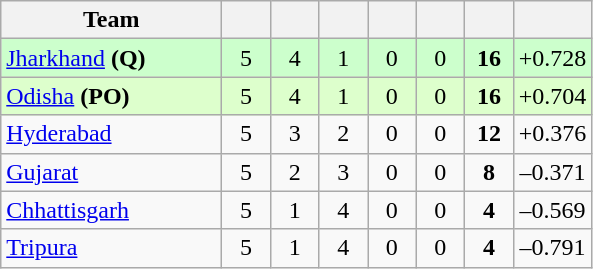<table class="wikitable" style="text-align:center">
<tr>
<th style="width:140px;">Team</th>
<th style="width:25px;"></th>
<th style="width:25px;"></th>
<th style="width:25px;"></th>
<th style="width:25px;"></th>
<th style="width:25px;"></th>
<th style="width:25px;"></th>
<th style="width:40px;"></th>
</tr>
<tr style="background:#cfc;">
<td style="text-align:left"><a href='#'>Jharkhand</a> <strong>(Q)</strong></td>
<td>5</td>
<td>4</td>
<td>1</td>
<td>0</td>
<td>0</td>
<td><strong>16</strong></td>
<td>+0.728</td>
</tr>
<tr style="background:#dfc;">
<td style="text-align:left"><a href='#'>Odisha</a> <strong>(PO)</strong></td>
<td>5</td>
<td>4</td>
<td>1</td>
<td>0</td>
<td>0</td>
<td><strong>16</strong></td>
<td>+0.704</td>
</tr>
<tr>
<td style="text-align:left"><a href='#'>Hyderabad</a></td>
<td>5</td>
<td>3</td>
<td>2</td>
<td>0</td>
<td>0</td>
<td><strong>12</strong></td>
<td>+0.376</td>
</tr>
<tr>
<td style="text-align:left"><a href='#'>Gujarat</a></td>
<td>5</td>
<td>2</td>
<td>3</td>
<td>0</td>
<td>0</td>
<td><strong>8</strong></td>
<td>–0.371</td>
</tr>
<tr>
<td style="text-align:left"><a href='#'>Chhattisgarh</a></td>
<td>5</td>
<td>1</td>
<td>4</td>
<td>0</td>
<td>0</td>
<td><strong>4</strong></td>
<td>–0.569</td>
</tr>
<tr>
<td style="text-align:left"><a href='#'>Tripura</a></td>
<td>5</td>
<td>1</td>
<td>4</td>
<td>0</td>
<td>0</td>
<td><strong>4</strong></td>
<td>–0.791</td>
</tr>
</table>
